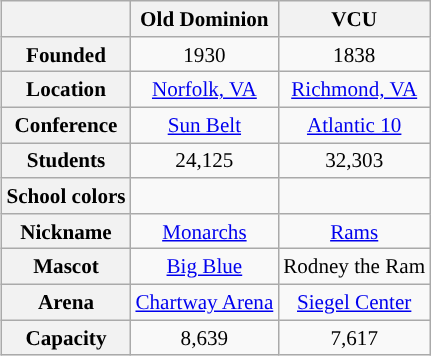<table class="wikitable" style="float:right; clear:right; margin-left:1em; font-size:88%;">
<tr>
<th></th>
<th>Old Dominion</th>
<th>VCU</th>
</tr>
<tr>
<th scope=row>Founded</th>
<td align=center>1930</td>
<td align=center>1838</td>
</tr>
<tr>
<th scope=row>Location</th>
<td align=center><a href='#'>Norfolk, VA</a></td>
<td align=center><a href='#'>Richmond, VA</a></td>
</tr>
<tr>
<th scope=row>Conference</th>
<td align=center><a href='#'>Sun Belt</a></td>
<td align=center><a href='#'>Atlantic 10</a></td>
</tr>
<tr>
<th scope=row>Students</th>
<td align=center>24,125</td>
<td align=center>32,303</td>
</tr>
<tr>
<th scope=row>School colors</th>
<td align=center>  </td>
<td align=center> </td>
</tr>
<tr>
<th scope=row>Nickname</th>
<td align=center><a href='#'>Monarchs</a></td>
<td align=center><a href='#'>Rams</a></td>
</tr>
<tr>
<th scope=row>Mascot</th>
<td align=center><a href='#'>Big Blue</a></td>
<td align=center>Rodney the Ram</td>
</tr>
<tr>
<th scope=row>Arena</th>
<td align=center><a href='#'>Chartway Arena</a></td>
<td align=center><a href='#'>Siegel Center</a></td>
</tr>
<tr>
<th scope=row>Capacity</th>
<td align=center>8,639</td>
<td align=center>7,617</td>
</tr>
</table>
